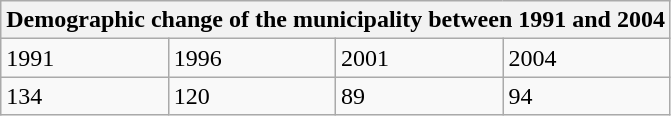<table class="wikitable">
<tr>
<th colspan="4">Demographic change of the municipality between 1991 and 2004</th>
</tr>
<tr>
<td>1991</td>
<td>1996</td>
<td>2001</td>
<td>2004</td>
</tr>
<tr>
<td>134</td>
<td>120</td>
<td>89</td>
<td>94<br></td>
</tr>
</table>
